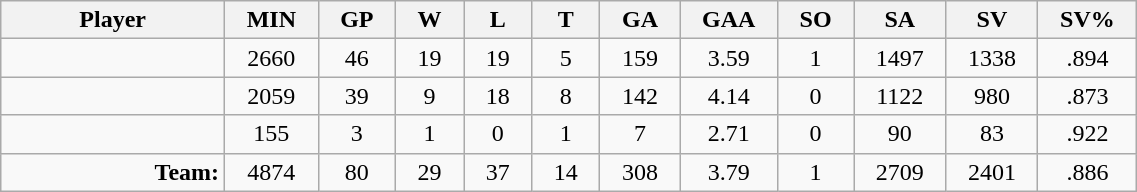<table class="wikitable sortable" width="60%">
<tr>
<th bgcolor="#DDDDFF" width="10%">Player</th>
<th width="3%" bgcolor="#DDDDFF" title="Minutes played">MIN</th>
<th width="3%" bgcolor="#DDDDFF" title="Games played in">GP</th>
<th width="3%" bgcolor="#DDDDFF" title="Wins">W</th>
<th width="3%" bgcolor="#DDDDFF"title="Losses">L</th>
<th width="3%" bgcolor="#DDDDFF" title="Ties">T</th>
<th width="3%" bgcolor="#DDDDFF" title="Goals against">GA</th>
<th width="3%" bgcolor="#DDDDFF" title="Goals against average">GAA</th>
<th width="3%" bgcolor="#DDDDFF"title="Shut-outs">SO</th>
<th width="3%" bgcolor="#DDDDFF" title="Shots against">SA</th>
<th width="3%" bgcolor="#DDDDFF" title="Shots saved">SV</th>
<th width="3%" bgcolor="#DDDDFF" title="Save percentage">SV%</th>
</tr>
<tr align="center">
<td align="right"></td>
<td>2660</td>
<td>46</td>
<td>19</td>
<td>19</td>
<td>5</td>
<td>159</td>
<td>3.59</td>
<td>1</td>
<td>1497</td>
<td>1338</td>
<td>.894</td>
</tr>
<tr align="center">
<td align="right"></td>
<td>2059</td>
<td>39</td>
<td>9</td>
<td>18</td>
<td>8</td>
<td>142</td>
<td>4.14</td>
<td>0</td>
<td>1122</td>
<td>980</td>
<td>.873</td>
</tr>
<tr align="center">
<td align="right"></td>
<td>155</td>
<td>3</td>
<td>1</td>
<td>0</td>
<td>1</td>
<td>7</td>
<td>2.71</td>
<td>0</td>
<td>90</td>
<td>83</td>
<td>.922</td>
</tr>
<tr align="center">
<td align="right"><strong>Team:</strong></td>
<td>4874</td>
<td>80</td>
<td>29</td>
<td>37</td>
<td>14</td>
<td>308</td>
<td>3.79</td>
<td>1</td>
<td>2709</td>
<td>2401</td>
<td>.886</td>
</tr>
</table>
